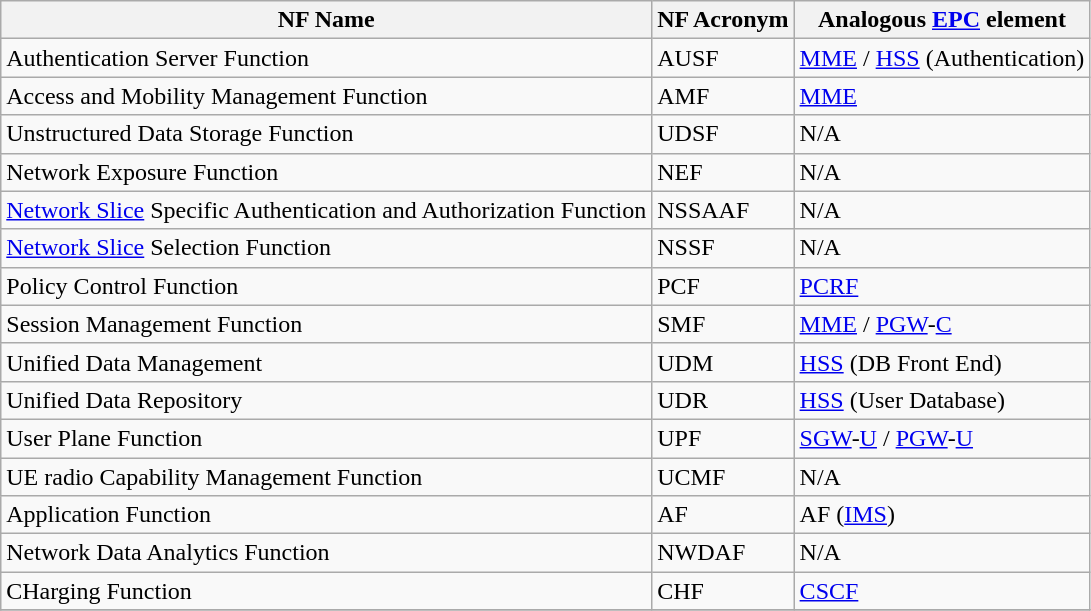<table class="wikitable">
<tr>
<th>NF Name</th>
<th>NF Acronym</th>
<th>Analogous <a href='#'>EPC</a> element</th>
</tr>
<tr>
<td>Authentication Server Function</td>
<td>AUSF</td>
<td><a href='#'>MME</a> / <a href='#'>HSS</a> (Authentication)</td>
</tr>
<tr>
<td>Access and Mobility Management Function</td>
<td>AMF</td>
<td><a href='#'>MME</a></td>
</tr>
<tr>
<td>Unstructured Data Storage Function</td>
<td>UDSF</td>
<td>N/A</td>
</tr>
<tr>
<td>Network Exposure Function</td>
<td>NEF</td>
<td>N/A</td>
</tr>
<tr>
<td><a href='#'>Network Slice</a> Specific Authentication and Authorization Function</td>
<td>NSSAAF</td>
<td>N/A</td>
</tr>
<tr>
<td><a href='#'>Network Slice</a> Selection Function</td>
<td>NSSF</td>
<td>N/A</td>
</tr>
<tr>
<td>Policy Control Function</td>
<td>PCF</td>
<td><a href='#'>PCRF</a></td>
</tr>
<tr>
<td>Session Management Function</td>
<td>SMF</td>
<td><a href='#'>MME</a> / <a href='#'>PGW</a>-<a href='#'>C</a></td>
</tr>
<tr>
<td>Unified Data Management</td>
<td>UDM</td>
<td><a href='#'>HSS</a> (DB Front End)</td>
</tr>
<tr>
<td>Unified Data Repository</td>
<td>UDR</td>
<td><a href='#'>HSS</a> (User Database)</td>
</tr>
<tr>
<td>User Plane Function</td>
<td>UPF</td>
<td><a href='#'>SGW</a>-<a href='#'>U</a> / <a href='#'>PGW</a>-<a href='#'>U</a></td>
</tr>
<tr>
<td>UE radio Capability Management Function</td>
<td>UCMF</td>
<td>N/A</td>
</tr>
<tr>
<td>Application Function</td>
<td>AF</td>
<td>AF (<a href='#'>IMS</a>)</td>
</tr>
<tr>
<td>Network Data Analytics Function</td>
<td>NWDAF</td>
<td>N/A</td>
</tr>
<tr>
<td>CHarging Function</td>
<td>CHF</td>
<td><a href='#'>CSCF</a></td>
</tr>
<tr>
</tr>
</table>
